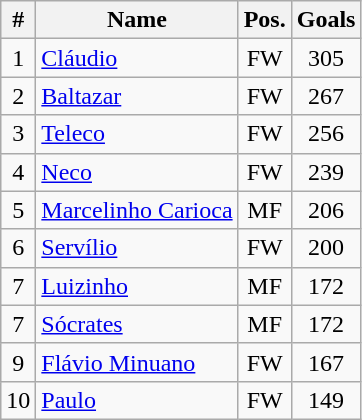<table class="wikitable" style="text-align: center;">
<tr>
<th>#</th>
<th>Name</th>
<th>Pos.</th>
<th>Goals</th>
</tr>
<tr>
<td>1</td>
<td align="left"> <a href='#'>Cláudio</a></td>
<td>FW</td>
<td>305</td>
</tr>
<tr>
<td>2</td>
<td align="left"> <a href='#'>Baltazar</a></td>
<td>FW</td>
<td>267</td>
</tr>
<tr>
<td>3</td>
<td align="left"> <a href='#'>Teleco</a></td>
<td>FW</td>
<td>256</td>
</tr>
<tr>
<td>4</td>
<td align="left"> <a href='#'>Neco</a></td>
<td>FW</td>
<td>239</td>
</tr>
<tr>
<td>5</td>
<td align="left"> <a href='#'>Marcelinho Carioca</a></td>
<td>MF</td>
<td>206</td>
</tr>
<tr>
<td>6</td>
<td align="left"> <a href='#'>Servílio</a></td>
<td>FW</td>
<td>200</td>
</tr>
<tr>
<td>7</td>
<td align="left"> <a href='#'>Luizinho</a></td>
<td>MF</td>
<td>172</td>
</tr>
<tr>
<td>7</td>
<td align="left"> <a href='#'>Sócrates</a></td>
<td>MF</td>
<td>172</td>
</tr>
<tr>
<td>9</td>
<td align="left"> <a href='#'>Flávio Minuano</a></td>
<td>FW</td>
<td>167</td>
</tr>
<tr>
<td>10</td>
<td align="left"> <a href='#'>Paulo</a></td>
<td>FW</td>
<td>149</td>
</tr>
</table>
